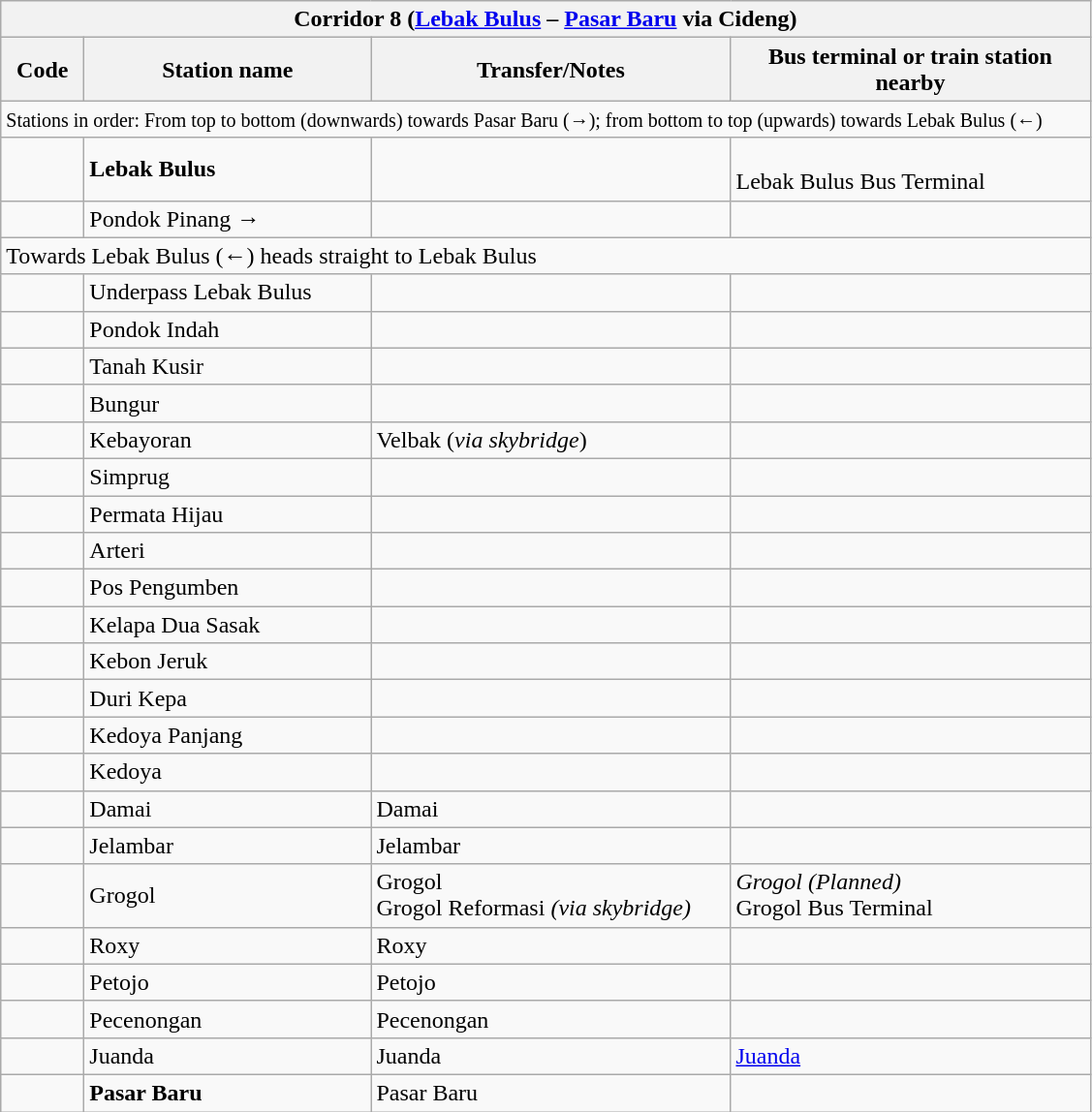<table class="wikitable" style="font-size:100%">
<tr>
<th colspan="4" align="left"> Corridor 8 (<a href='#'>Lebak Bulus</a> – <a href='#'>Pasar Baru</a> via Cideng)</th>
</tr>
<tr>
<th width="50">Code</th>
<th width="190">Station name</th>
<th width="240">Transfer/Notes</th>
<th width="240">Bus terminal or train station nearby</th>
</tr>
<tr>
<td colspan="4"><small>Stations in order: From top to bottom (downwards) towards Pasar Baru (→); from bottom to top (upwards) towards Lebak Bulus (←)</small></td>
</tr>
<tr>
<td align="center"><strong></strong></td>
<td><strong>Lebak Bulus</strong></td>
<td></td>
<td> <br> Lebak Bulus Bus Terminal</td>
</tr>
<tr>
<td align="center"><strong></strong></td>
<td>Pondok Pinang →</td>
<td></td>
<td></td>
</tr>
<tr>
<td colspan="4">Towards Lebak Bulus (←) heads straight to Lebak Bulus</td>
</tr>
<tr>
<td align="center"><strong></strong></td>
<td>Underpass Lebak Bulus</td>
<td></td>
<td></td>
</tr>
<tr>
<td align="center"><strong></strong></td>
<td>Pondok Indah</td>
<td></td>
<td></td>
</tr>
<tr>
<td align="center"><strong></strong></td>
<td>Tanah Kusir</td>
<td></td>
<td></td>
</tr>
<tr>
<td align="center"><strong></strong></td>
<td>Bungur</td>
<td></td>
<td></td>
</tr>
<tr>
<td align="center"><strong></strong></td>
<td>Kebayoran</td>
<td>   Velbak (<em>via skybridge</em>)</td>
<td> </td>
</tr>
<tr>
<td align="center"><strong></strong></td>
<td>Simprug</td>
<td></td>
<td></td>
</tr>
<tr>
<td align="center"><strong></strong></td>
<td>Permata Hijau</td>
<td></td>
<td></td>
</tr>
<tr>
<td align="center"><strong></strong></td>
<td>Arteri</td>
<td></td>
<td></td>
</tr>
<tr>
<td align="center"><strong></strong></td>
<td>Pos Pengumben</td>
<td></td>
<td></td>
</tr>
<tr>
<td align="center"><strong></strong></td>
<td>Kelapa Dua Sasak</td>
<td></td>
<td></td>
</tr>
<tr>
<td align="center"><strong></strong></td>
<td>Kebon Jeruk</td>
<td></td>
<td></td>
</tr>
<tr>
<td align="center"><strong></strong></td>
<td>Duri Kepa</td>
<td></td>
<td></td>
</tr>
<tr>
<td align="center"><strong></strong></td>
<td>Kedoya Panjang</td>
<td></td>
<td></td>
</tr>
<tr>
<td align="center"><strong></strong></td>
<td>Kedoya</td>
<td></td>
<td></td>
</tr>
<tr>
<td align="center"><strong></strong><br><strong></strong></td>
<td>Damai</td>
<td>   Damai</td>
<td> </td>
</tr>
<tr>
<td align="center"><strong></strong><br><strong></strong></td>
<td>Jelambar</td>
<td>    Jelambar</td>
<td></td>
</tr>
<tr>
<td align="center"><strong></strong></td>
<td>Grogol</td>
<td>   Grogol<br>  Grogol Reformasi <em>(via skybridge)</em></td>
<td> <em>Grogol (Planned)</em><br> Grogol Bus Terminal</td>
</tr>
<tr>
<td align="center"><strong></strong></td>
<td>Roxy</td>
<td>   Roxy</td>
<td></td>
</tr>
<tr>
<td align="center"><strong></strong></td>
<td>Petojo</td>
<td>   Petojo</td>
<td></td>
</tr>
<tr>
<td align="center"><strong></strong><br><strong></strong></td>
<td>Pecenongan</td>
<td>    Pecenongan</td>
<td></td>
</tr>
<tr>
<td align="center"><strong></strong><br><strong></strong></td>
<td>Juanda</td>
<td>    Juanda</td>
<td> <a href='#'>Juanda</a></td>
</tr>
<tr>
<td align="center"><strong></strong></td>
<td><strong>Pasar Baru</strong></td>
<td>  Pasar Baru</td>
<td></td>
</tr>
</table>
